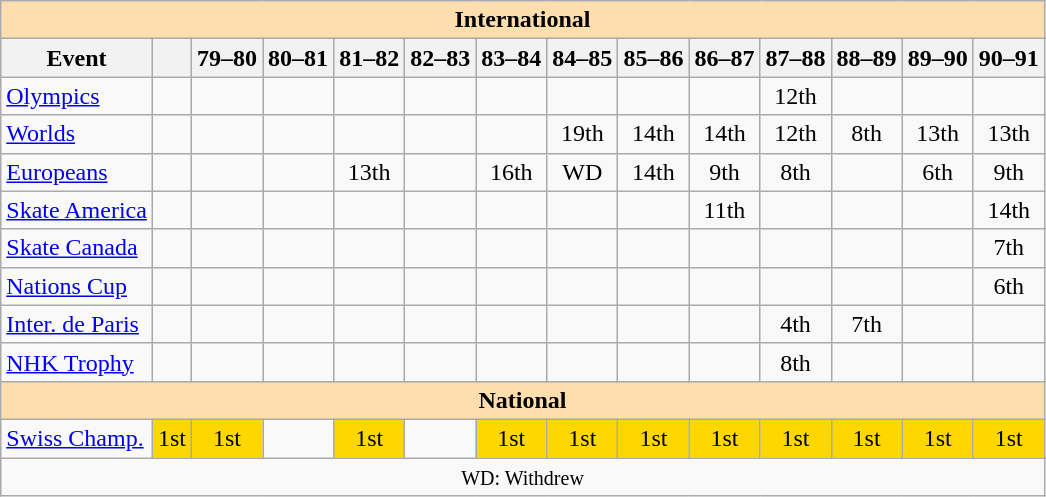<table class="wikitable" style="text-align:center">
<tr>
<th style="background-color: #ffdead; " colspan=14 align=center>International</th>
</tr>
<tr>
<th>Event</th>
<th></th>
<th>79–80</th>
<th>80–81</th>
<th>81–82</th>
<th>82–83</th>
<th>83–84</th>
<th>84–85</th>
<th>85–86</th>
<th>86–87</th>
<th>87–88</th>
<th>88–89</th>
<th>89–90</th>
<th>90–91</th>
</tr>
<tr>
<td align=left><a href='#'>Olympics</a></td>
<td></td>
<td></td>
<td></td>
<td></td>
<td></td>
<td></td>
<td></td>
<td></td>
<td></td>
<td>12th</td>
<td></td>
<td></td>
<td></td>
</tr>
<tr>
<td align=left><a href='#'>Worlds</a></td>
<td></td>
<td></td>
<td></td>
<td></td>
<td></td>
<td></td>
<td>19th</td>
<td>14th</td>
<td>14th</td>
<td>12th</td>
<td>8th</td>
<td>13th</td>
<td>13th</td>
</tr>
<tr>
<td align=left><a href='#'>Europeans</a></td>
<td></td>
<td></td>
<td></td>
<td>13th</td>
<td></td>
<td>16th</td>
<td>WD</td>
<td>14th</td>
<td>9th</td>
<td>8th</td>
<td></td>
<td>6th</td>
<td>9th</td>
</tr>
<tr>
<td align=left><a href='#'>Skate America</a></td>
<td></td>
<td></td>
<td></td>
<td></td>
<td></td>
<td></td>
<td></td>
<td></td>
<td>11th</td>
<td></td>
<td></td>
<td></td>
<td>14th</td>
</tr>
<tr>
<td align=left><a href='#'>Skate Canada</a></td>
<td></td>
<td></td>
<td></td>
<td></td>
<td></td>
<td></td>
<td></td>
<td></td>
<td></td>
<td></td>
<td></td>
<td></td>
<td>7th</td>
</tr>
<tr>
<td align=left><a href='#'>Nations Cup</a></td>
<td></td>
<td></td>
<td></td>
<td></td>
<td></td>
<td></td>
<td></td>
<td></td>
<td></td>
<td></td>
<td></td>
<td></td>
<td>6th</td>
</tr>
<tr>
<td align=left><a href='#'>Inter. de Paris</a></td>
<td></td>
<td></td>
<td></td>
<td></td>
<td></td>
<td></td>
<td></td>
<td></td>
<td></td>
<td>4th</td>
<td>7th</td>
<td></td>
<td></td>
</tr>
<tr>
<td align=left><a href='#'>NHK Trophy</a></td>
<td></td>
<td></td>
<td></td>
<td></td>
<td></td>
<td></td>
<td></td>
<td></td>
<td></td>
<td>8th</td>
<td></td>
<td></td>
<td></td>
</tr>
<tr>
<th style="background-color: #ffdead; " colspan=14 align=center>National</th>
</tr>
<tr>
<td align=left><a href='#'>Swiss Champ.</a></td>
<td bgcolor=gold>1st</td>
<td bgcolor=gold>1st</td>
<td></td>
<td bgcolor=gold>1st</td>
<td></td>
<td bgcolor=gold>1st</td>
<td bgcolor=gold>1st</td>
<td bgcolor=gold>1st</td>
<td bgcolor=gold>1st</td>
<td bgcolor=gold>1st</td>
<td bgcolor=gold>1st</td>
<td bgcolor=gold>1st</td>
<td bgcolor=gold>1st</td>
</tr>
<tr>
<td colspan=14 align=center><small> WD: Withdrew </small></td>
</tr>
</table>
